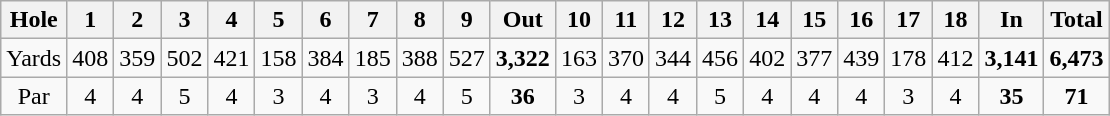<table class="wikitable" style="text-align:center">
<tr>
<th align="left">Hole</th>
<th>1</th>
<th>2</th>
<th>3</th>
<th>4</th>
<th>5</th>
<th>6</th>
<th>7</th>
<th>8</th>
<th>9</th>
<th>Out</th>
<th>10</th>
<th>11</th>
<th>12</th>
<th>13</th>
<th>14</th>
<th>15</th>
<th>16</th>
<th>17</th>
<th>18</th>
<th>In</th>
<th>Total</th>
</tr>
<tr>
<td align="center">Yards</td>
<td>408</td>
<td>359</td>
<td>502</td>
<td>421</td>
<td>158</td>
<td>384</td>
<td>185</td>
<td>388</td>
<td>527</td>
<td><strong>3,322</strong></td>
<td>163</td>
<td>370</td>
<td>344</td>
<td>456</td>
<td>402</td>
<td>377</td>
<td>439</td>
<td>178</td>
<td>412</td>
<td><strong>3,141</strong></td>
<td><strong>6,473</strong></td>
</tr>
<tr>
<td align="center">Par</td>
<td>4</td>
<td>4</td>
<td>5</td>
<td>4</td>
<td>3</td>
<td>4</td>
<td>3</td>
<td>4</td>
<td>5</td>
<td><strong>36</strong></td>
<td>3</td>
<td>4</td>
<td>4</td>
<td>5</td>
<td>4</td>
<td>4</td>
<td>4</td>
<td>3</td>
<td>4</td>
<td><strong>35</strong></td>
<td><strong>71</strong></td>
</tr>
</table>
